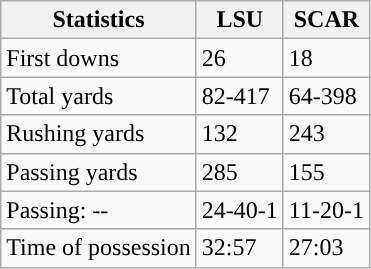<table class="wikitable" style="float: left;">
<tr>
<th>Statistics</th>
<th>LSU</th>
<th>SCAR</th>
</tr>
<tr>
<td>First downs</td>
<td>26</td>
<td>18</td>
</tr>
<tr>
<td>Total yards</td>
<td>82-417</td>
<td>64-398</td>
</tr>
<tr>
<td>Rushing yards</td>
<td>132</td>
<td>243</td>
</tr>
<tr>
<td>Passing yards</td>
<td>285</td>
<td>155</td>
</tr>
<tr>
<td>Passing: --</td>
<td>24-40-1</td>
<td>11-20-1</td>
</tr>
<tr>
<td>Time of possession</td>
<td>32:57</td>
<td>27:03</td>
</tr>
</table>
